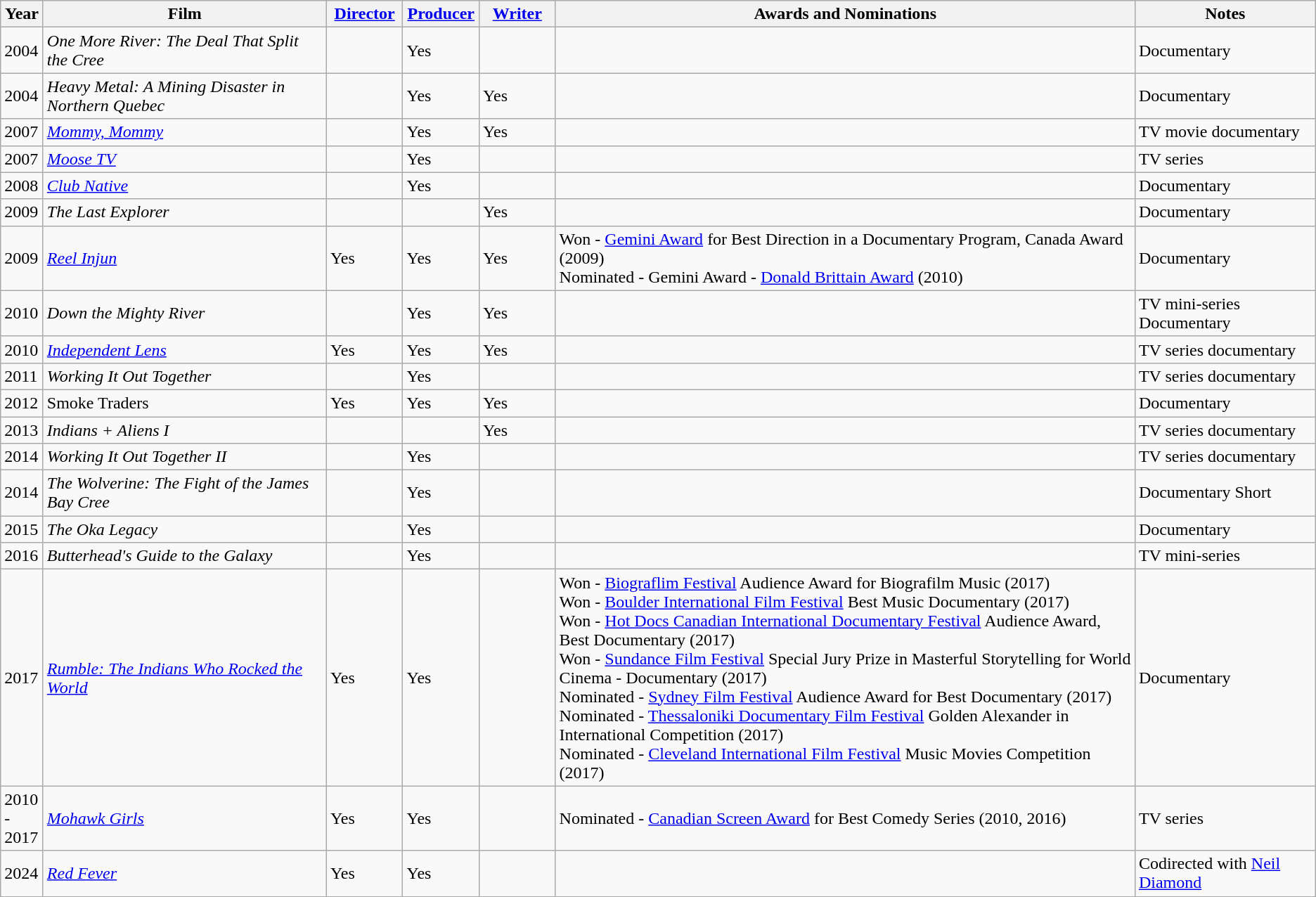<table class="wikitable sortable">
<tr>
<th style="width:33px;">Year</th>
<th>Film</th>
<th style="width:65px;"><a href='#'>Director</a></th>
<th width="65"><a href='#'>Producer</a></th>
<th width="65"><a href='#'>Writer</a></th>
<th>Awards and Nominations</th>
<th>Notes</th>
</tr>
<tr>
<td>2004</td>
<td><em>One More River: The Deal That Split the Cree</em></td>
<td></td>
<td>Yes</td>
<td></td>
<td></td>
<td>Documentary</td>
</tr>
<tr>
<td>2004</td>
<td><em>Heavy Metal: A Mining Disaster in Northern Quebec</em></td>
<td></td>
<td>Yes</td>
<td>Yes</td>
<td></td>
<td>Documentary</td>
</tr>
<tr>
<td>2007</td>
<td><em><a href='#'>Mommy, Mommy</a></em></td>
<td></td>
<td>Yes</td>
<td>Yes</td>
<td></td>
<td>TV movie documentary</td>
</tr>
<tr>
<td>2007</td>
<td><em><a href='#'>Moose TV</a></em></td>
<td></td>
<td>Yes</td>
<td></td>
<td></td>
<td>TV series</td>
</tr>
<tr>
<td>2008</td>
<td><em><a href='#'>Club Native</a></em></td>
<td></td>
<td>Yes</td>
<td></td>
<td></td>
<td>Documentary</td>
</tr>
<tr>
<td>2009</td>
<td><em>The Last Explorer</em></td>
<td></td>
<td></td>
<td>Yes</td>
<td></td>
<td>Documentary</td>
</tr>
<tr>
<td>2009</td>
<td><em><a href='#'>Reel Injun</a></em></td>
<td>Yes</td>
<td>Yes</td>
<td>Yes</td>
<td>Won - <a href='#'>Gemini Award</a> for Best Direction in a Documentary Program, Canada Award (2009)<br>Nominated - Gemini Award - <a href='#'>Donald Brittain Award</a> (2010)</td>
<td>Documentary</td>
</tr>
<tr>
<td>2010</td>
<td><em>Down the Mighty River</em></td>
<td></td>
<td>Yes</td>
<td>Yes</td>
<td></td>
<td>TV mini-series Documentary</td>
</tr>
<tr>
<td>2010</td>
<td><em><a href='#'>Independent Lens</a></em></td>
<td>Yes</td>
<td>Yes</td>
<td>Yes</td>
<td></td>
<td>TV series documentary</td>
</tr>
<tr>
<td>2011</td>
<td><em>Working It Out Together</em></td>
<td></td>
<td>Yes</td>
<td></td>
<td></td>
<td>TV series documentary</td>
</tr>
<tr>
<td>2012</td>
<td>Smoke Traders</td>
<td>Yes</td>
<td>Yes</td>
<td>Yes</td>
<td></td>
<td>Documentary</td>
</tr>
<tr>
<td>2013</td>
<td><em>Indians + Aliens I</em></td>
<td></td>
<td></td>
<td>Yes</td>
<td></td>
<td>TV series documentary</td>
</tr>
<tr>
<td>2014</td>
<td><em>Working It Out Together II</em></td>
<td></td>
<td>Yes</td>
<td></td>
<td></td>
<td>TV series documentary</td>
</tr>
<tr>
<td>2014</td>
<td><em>The Wolverine: The Fight of the James Bay Cree</em></td>
<td></td>
<td>Yes</td>
<td></td>
<td></td>
<td>Documentary Short</td>
</tr>
<tr>
<td>2015</td>
<td><em>The Oka Legacy</em></td>
<td></td>
<td>Yes</td>
<td></td>
<td></td>
<td>Documentary</td>
</tr>
<tr>
<td>2016</td>
<td><em>Butterhead's Guide to the Galaxy</em></td>
<td></td>
<td>Yes</td>
<td></td>
<td></td>
<td>TV mini-series</td>
</tr>
<tr>
<td>2017</td>
<td><em><a href='#'>Rumble: The Indians Who Rocked the World</a></em></td>
<td>Yes</td>
<td>Yes</td>
<td></td>
<td>Won - <a href='#'>Biograflim Festival</a> Audience Award for Biografilm Music (2017)<br>Won - <a href='#'>Boulder International Film Festival</a> Best Music Documentary (2017)<br>Won - <a href='#'>Hot Docs Canadian International Documentary Festival</a> Audience Award, Best Documentary (2017)<br>Won - <a href='#'>Sundance Film Festival</a> Special Jury Prize in Masterful Storytelling for World Cinema - Documentary (2017)<br>Nominated - <a href='#'>Sydney Film Festival</a> Audience Award for Best Documentary (2017)<br>Nominated - <a href='#'>Thessaloniki Documentary Film Festival</a> Golden Alexander in International Competition (2017)<br>Nominated - <a href='#'>Cleveland International Film Festival</a> Music Movies Competition (2017)</td>
<td>Documentary</td>
</tr>
<tr>
<td>2010 - 2017</td>
<td><em><a href='#'>Mohawk Girls</a></em></td>
<td>Yes</td>
<td>Yes</td>
<td></td>
<td>Nominated - <a href='#'>Canadian Screen Award</a> for Best Comedy Series (2010, 2016)</td>
<td>TV series</td>
</tr>
<tr>
<td>2024</td>
<td><em><a href='#'>Red Fever</a></em></td>
<td>Yes</td>
<td>Yes</td>
<td></td>
<td></td>
<td>Codirected with <a href='#'>Neil Diamond</a></td>
</tr>
<tr>
</tr>
</table>
